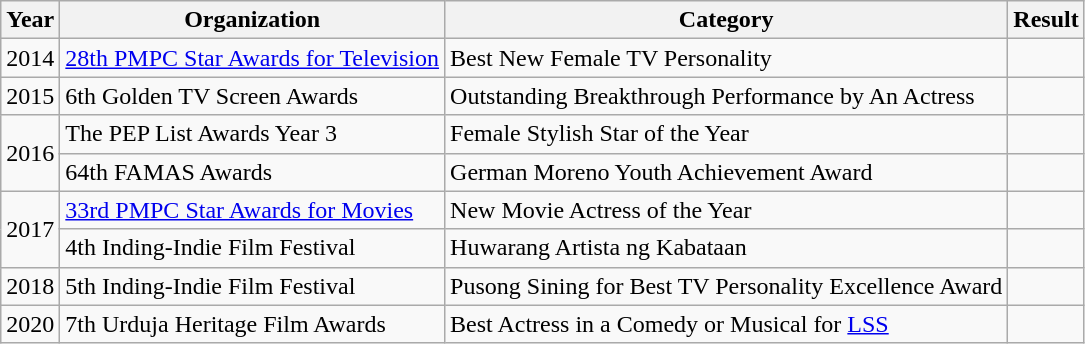<table class= "wikitable">
<tr>
<th>Year</th>
<th>Organization</th>
<th>Category</th>
<th>Result</th>
</tr>
<tr>
<td>2014</td>
<td><a href='#'>28th PMPC Star Awards for Television</a></td>
<td>Best New Female TV Personality</td>
<td></td>
</tr>
<tr>
<td>2015</td>
<td>6th Golden TV Screen Awards</td>
<td>Outstanding Breakthrough Performance by An Actress</td>
<td></td>
</tr>
<tr>
<td rowspan="2">2016</td>
<td>The PEP List Awards Year 3</td>
<td>Female Stylish Star of the Year</td>
<td></td>
</tr>
<tr>
<td>64th FAMAS Awards</td>
<td>German Moreno Youth Achievement Award</td>
<td></td>
</tr>
<tr>
<td rowspan="2">2017</td>
<td><a href='#'>33rd PMPC Star Awards for Movies</a></td>
<td>New Movie Actress of the Year</td>
<td></td>
</tr>
<tr>
<td>4th Inding-Indie Film Festival</td>
<td>Huwarang Artista ng Kabataan</td>
<td></td>
</tr>
<tr>
<td>2018</td>
<td>5th Inding-Indie Film Festival</td>
<td>Pusong Sining for Best TV Personality Excellence Award</td>
<td></td>
</tr>
<tr>
<td>2020</td>
<td>7th Urduja Heritage Film Awards</td>
<td>Best Actress in a Comedy or Musical for <a href='#'>LSS</a></td>
<td></td>
</tr>
</table>
